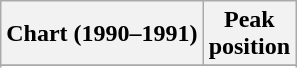<table class="wikitable plainrowheaders sortable" style="text-align:left;">
<tr>
<th scope="col">Chart (1990–1991)</th>
<th scope="col">Peak<br>position</th>
</tr>
<tr>
</tr>
<tr>
</tr>
<tr>
</tr>
</table>
